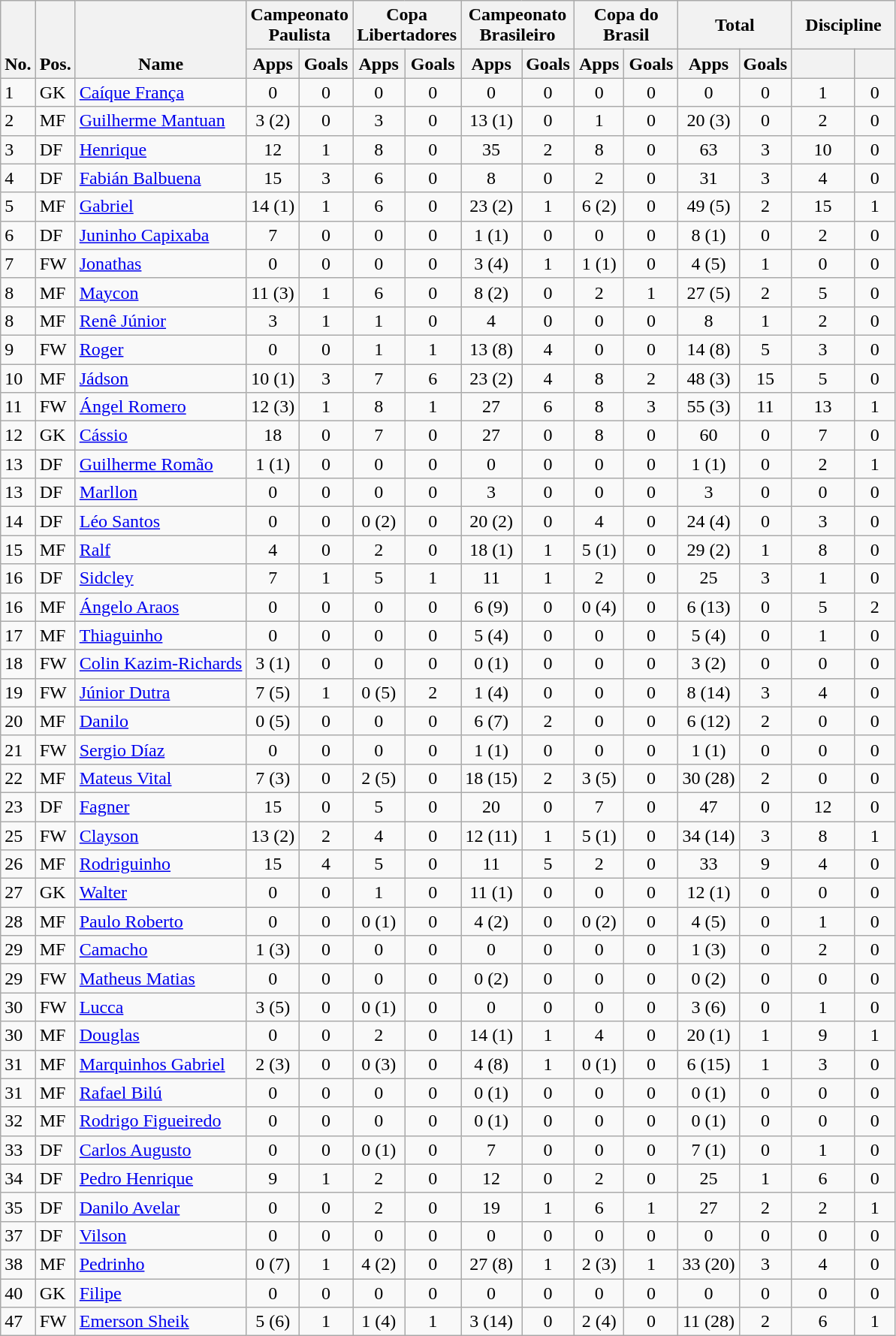<table class="wikitable" style="text-align:center">
<tr>
<th rowspan="2" valign="bottom">No.</th>
<th rowspan="2" valign="bottom">Pos.</th>
<th rowspan="2" valign="bottom">Name</th>
<th colspan="2" width="85">Campeonato Paulista</th>
<th colspan="2" width="85">Copa Libertadores</th>
<th colspan="2" width="85">Campeonato Brasileiro</th>
<th colspan="2" width="85">Copa do Brasil</th>
<th colspan="2" width="85">Total</th>
<th colspan="2" width="85">Discipline</th>
</tr>
<tr>
<th>Apps</th>
<th>Goals</th>
<th>Apps</th>
<th>Goals</th>
<th>Apps</th>
<th>Goals</th>
<th>Apps</th>
<th>Goals</th>
<th>Apps</th>
<th>Goals</th>
<th></th>
<th></th>
</tr>
<tr>
<td align="left">1</td>
<td align="left">GK</td>
<td align="left"> <a href='#'>Caíque França</a></td>
<td>0</td>
<td>0</td>
<td>0</td>
<td>0</td>
<td>0</td>
<td>0</td>
<td>0</td>
<td>0</td>
<td>0</td>
<td>0</td>
<td>1</td>
<td>0</td>
</tr>
<tr>
<td align="left">2</td>
<td align="left">MF</td>
<td align="left"> <a href='#'>Guilherme Mantuan</a></td>
<td>3 (2)</td>
<td>0</td>
<td>3</td>
<td>0</td>
<td>13 (1)</td>
<td>0</td>
<td>1</td>
<td>0</td>
<td>20 (3)</td>
<td>0</td>
<td>2</td>
<td>0</td>
</tr>
<tr>
<td align="left">3</td>
<td align="left">DF</td>
<td align="left"> <a href='#'>Henrique</a></td>
<td>12</td>
<td>1</td>
<td>8</td>
<td>0</td>
<td>35</td>
<td>2</td>
<td>8</td>
<td>0</td>
<td>63</td>
<td>3</td>
<td>10</td>
<td>0</td>
</tr>
<tr>
<td align="left">4</td>
<td align="left">DF</td>
<td align="left"> <a href='#'>Fabián Balbuena</a></td>
<td>15</td>
<td>3</td>
<td>6</td>
<td>0</td>
<td>8</td>
<td>0</td>
<td>2</td>
<td>0</td>
<td>31</td>
<td>3</td>
<td>4</td>
<td>0</td>
</tr>
<tr>
<td align="left">5</td>
<td align="left">MF</td>
<td align="left"> <a href='#'>Gabriel</a></td>
<td>14 (1)</td>
<td>1</td>
<td>6</td>
<td>0</td>
<td>23 (2)</td>
<td>1</td>
<td>6 (2)</td>
<td>0</td>
<td>49 (5)</td>
<td>2</td>
<td>15</td>
<td>1</td>
</tr>
<tr>
<td align="left">6</td>
<td align="left">DF</td>
<td align="left"> <a href='#'>Juninho Capixaba</a></td>
<td>7</td>
<td>0</td>
<td>0</td>
<td>0</td>
<td>1 (1)</td>
<td>0</td>
<td>0</td>
<td>0</td>
<td>8 (1)</td>
<td>0</td>
<td>2</td>
<td>0</td>
</tr>
<tr>
<td align="left">7</td>
<td align="left">FW</td>
<td align="left"> <a href='#'>Jonathas</a></td>
<td>0</td>
<td>0</td>
<td>0</td>
<td>0</td>
<td>3 (4)</td>
<td>1</td>
<td>1 (1)</td>
<td>0</td>
<td>4 (5)</td>
<td>1</td>
<td>0</td>
<td>0</td>
</tr>
<tr>
<td align="left">8</td>
<td align="left">MF</td>
<td align="left"> <a href='#'>Maycon</a></td>
<td>11 (3)</td>
<td>1</td>
<td>6</td>
<td>0</td>
<td>8 (2)</td>
<td>0</td>
<td>2</td>
<td>1</td>
<td>27 (5)</td>
<td>2</td>
<td>5</td>
<td>0</td>
</tr>
<tr>
<td align="left">8</td>
<td align="left">MF</td>
<td align="left"> <a href='#'>Renê Júnior</a></td>
<td>3</td>
<td>1</td>
<td>1</td>
<td>0</td>
<td>4</td>
<td>0</td>
<td>0</td>
<td>0</td>
<td>8</td>
<td>1</td>
<td>2</td>
<td>0</td>
</tr>
<tr>
<td align="left">9</td>
<td align="left">FW</td>
<td align="left"> <a href='#'>Roger</a></td>
<td>0</td>
<td>0</td>
<td>1</td>
<td>1</td>
<td>13 (8)</td>
<td>4</td>
<td>0</td>
<td>0</td>
<td>14 (8)</td>
<td>5</td>
<td>3</td>
<td>0</td>
</tr>
<tr>
<td align="left">10</td>
<td align="left">MF</td>
<td align="left"> <a href='#'>Jádson</a></td>
<td>10 (1)</td>
<td>3</td>
<td>7</td>
<td>6</td>
<td>23 (2)</td>
<td>4</td>
<td>8</td>
<td>2</td>
<td>48 (3)</td>
<td>15</td>
<td>5</td>
<td>0</td>
</tr>
<tr>
<td align="left">11</td>
<td align="left">FW</td>
<td align="left"> <a href='#'>Ángel Romero</a></td>
<td>12 (3)</td>
<td>1</td>
<td>8</td>
<td>1</td>
<td>27</td>
<td>6</td>
<td>8</td>
<td>3</td>
<td>55 (3)</td>
<td>11</td>
<td>13</td>
<td>1</td>
</tr>
<tr>
<td align="left">12</td>
<td align="left">GK</td>
<td align="left"> <a href='#'>Cássio</a></td>
<td>18</td>
<td>0</td>
<td>7</td>
<td>0</td>
<td>27</td>
<td>0</td>
<td>8</td>
<td>0</td>
<td>60</td>
<td>0</td>
<td>7</td>
<td>0</td>
</tr>
<tr>
<td align="left">13</td>
<td align="left">DF</td>
<td align="left"> <a href='#'>Guilherme Romão</a></td>
<td>1 (1)</td>
<td>0</td>
<td>0</td>
<td>0</td>
<td>0</td>
<td>0</td>
<td>0</td>
<td>0</td>
<td>1 (1)</td>
<td>0</td>
<td>2</td>
<td>1</td>
</tr>
<tr>
<td align="left">13</td>
<td align="left">DF</td>
<td align="left"> <a href='#'>Marllon</a></td>
<td>0</td>
<td>0</td>
<td>0</td>
<td>0</td>
<td>3</td>
<td>0</td>
<td>0</td>
<td>0</td>
<td>3</td>
<td>0</td>
<td>0</td>
<td>0</td>
</tr>
<tr>
<td align="left">14</td>
<td align="left">DF</td>
<td align="left"> <a href='#'>Léo Santos</a></td>
<td>0</td>
<td>0</td>
<td>0 (2)</td>
<td>0</td>
<td>20 (2)</td>
<td>0</td>
<td>4</td>
<td>0</td>
<td>24 (4)</td>
<td>0</td>
<td>3</td>
<td>0</td>
</tr>
<tr>
<td align="left">15</td>
<td align="left">MF</td>
<td align="left"> <a href='#'>Ralf</a></td>
<td>4</td>
<td>0</td>
<td>2</td>
<td>0</td>
<td>18 (1)</td>
<td>1</td>
<td>5 (1)</td>
<td>0</td>
<td>29 (2)</td>
<td>1</td>
<td>8</td>
<td>0</td>
</tr>
<tr>
<td align="left">16</td>
<td align="left">DF</td>
<td align="left"> <a href='#'>Sidcley</a></td>
<td>7</td>
<td>1</td>
<td>5</td>
<td>1</td>
<td>11</td>
<td>1</td>
<td>2</td>
<td>0</td>
<td>25</td>
<td>3</td>
<td>1</td>
<td>0</td>
</tr>
<tr>
<td align="left">16</td>
<td align="left">MF</td>
<td align="left"> <a href='#'>Ángelo Araos</a></td>
<td>0</td>
<td>0</td>
<td>0</td>
<td>0</td>
<td>6 (9)</td>
<td>0</td>
<td>0 (4)</td>
<td>0</td>
<td>6 (13)</td>
<td>0</td>
<td>5</td>
<td>2</td>
</tr>
<tr>
<td align="left">17</td>
<td align="left">MF</td>
<td align="left"> <a href='#'>Thiaguinho</a></td>
<td>0</td>
<td>0</td>
<td>0</td>
<td>0</td>
<td>5 (4)</td>
<td>0</td>
<td>0</td>
<td>0</td>
<td>5 (4)</td>
<td>0</td>
<td>1</td>
<td>0</td>
</tr>
<tr>
<td align="left">18</td>
<td align="left">FW</td>
<td align="left"> <a href='#'>Colin Kazim-Richards</a></td>
<td>3 (1)</td>
<td>0</td>
<td>0</td>
<td>0</td>
<td>0 (1)</td>
<td>0</td>
<td>0</td>
<td>0</td>
<td>3 (2)</td>
<td>0</td>
<td>0</td>
<td>0</td>
</tr>
<tr>
<td align="left">19</td>
<td align="left">FW</td>
<td align="left"> <a href='#'>Júnior Dutra</a></td>
<td>7 (5)</td>
<td>1</td>
<td>0 (5)</td>
<td>2</td>
<td>1 (4)</td>
<td>0</td>
<td>0</td>
<td>0</td>
<td>8 (14)</td>
<td>3</td>
<td>4</td>
<td>0</td>
</tr>
<tr>
<td align="left">20</td>
<td align="left">MF</td>
<td align="left"> <a href='#'>Danilo</a></td>
<td>0 (5)</td>
<td>0</td>
<td>0</td>
<td>0</td>
<td>6 (7)</td>
<td>2</td>
<td>0</td>
<td>0</td>
<td>6 (12)</td>
<td>2</td>
<td>0</td>
<td>0</td>
</tr>
<tr>
<td align="left">21</td>
<td align="left">FW</td>
<td align="left"> <a href='#'>Sergio Díaz</a></td>
<td>0</td>
<td>0</td>
<td>0</td>
<td>0</td>
<td>1 (1)</td>
<td>0</td>
<td>0</td>
<td>0</td>
<td>1 (1)</td>
<td>0</td>
<td>0</td>
<td>0</td>
</tr>
<tr>
<td align="left">22</td>
<td align="left">MF</td>
<td align="left"> <a href='#'>Mateus Vital</a></td>
<td>7 (3)</td>
<td>0</td>
<td>2 (5)</td>
<td>0</td>
<td>18 (15)</td>
<td>2</td>
<td>3 (5)</td>
<td>0</td>
<td>30 (28)</td>
<td>2</td>
<td>0</td>
<td>0</td>
</tr>
<tr>
<td align="left">23</td>
<td align="left">DF</td>
<td align="left"> <a href='#'>Fagner</a></td>
<td>15</td>
<td>0</td>
<td>5</td>
<td>0</td>
<td>20</td>
<td>0</td>
<td>7</td>
<td>0</td>
<td>47</td>
<td>0</td>
<td>12</td>
<td>0</td>
</tr>
<tr>
<td align="left">25</td>
<td align="left">FW</td>
<td align="left"> <a href='#'>Clayson</a></td>
<td>13 (2)</td>
<td>2</td>
<td>4</td>
<td>0</td>
<td>12 (11)</td>
<td>1</td>
<td>5 (1)</td>
<td>0</td>
<td>34 (14)</td>
<td>3</td>
<td>8</td>
<td>1</td>
</tr>
<tr>
<td align="left">26</td>
<td align="left">MF</td>
<td align="left"> <a href='#'>Rodriguinho</a></td>
<td>15</td>
<td>4</td>
<td>5</td>
<td>0</td>
<td>11</td>
<td>5</td>
<td>2</td>
<td>0</td>
<td>33</td>
<td>9</td>
<td>4</td>
<td>0</td>
</tr>
<tr>
<td align="left">27</td>
<td align="left">GK</td>
<td align="left"> <a href='#'>Walter</a></td>
<td>0</td>
<td>0</td>
<td>1</td>
<td>0</td>
<td>11 (1)</td>
<td>0</td>
<td>0</td>
<td>0</td>
<td>12 (1)</td>
<td>0</td>
<td>0</td>
<td>0</td>
</tr>
<tr>
<td align="left">28</td>
<td align="left">MF</td>
<td align="left"> <a href='#'>Paulo Roberto</a></td>
<td>0</td>
<td>0</td>
<td>0 (1)</td>
<td>0</td>
<td>4 (2)</td>
<td>0</td>
<td>0 (2)</td>
<td>0</td>
<td>4 (5)</td>
<td>0</td>
<td>1</td>
<td>0</td>
</tr>
<tr>
<td align="left">29</td>
<td align="left">MF</td>
<td align="left"> <a href='#'>Camacho</a></td>
<td>1 (3)</td>
<td>0</td>
<td>0</td>
<td>0</td>
<td>0</td>
<td>0</td>
<td>0</td>
<td>0</td>
<td>1 (3)</td>
<td>0</td>
<td>2</td>
<td>0</td>
</tr>
<tr>
<td align="left">29</td>
<td align="left">FW</td>
<td align="left"> <a href='#'>Matheus Matias</a></td>
<td>0</td>
<td>0</td>
<td>0</td>
<td>0</td>
<td>0 (2)</td>
<td>0</td>
<td>0</td>
<td>0</td>
<td>0 (2)</td>
<td>0</td>
<td>0</td>
<td>0</td>
</tr>
<tr>
<td align="left">30</td>
<td align="left">FW</td>
<td align="left"> <a href='#'>Lucca</a></td>
<td>3 (5)</td>
<td>0</td>
<td>0 (1)</td>
<td>0</td>
<td>0</td>
<td>0</td>
<td>0</td>
<td>0</td>
<td>3 (6)</td>
<td>0</td>
<td>1</td>
<td>0</td>
</tr>
<tr>
<td align="left">30</td>
<td align="left">MF</td>
<td align="left"> <a href='#'>Douglas</a></td>
<td>0</td>
<td>0</td>
<td>2</td>
<td>0</td>
<td>14 (1)</td>
<td>1</td>
<td>4</td>
<td>0</td>
<td>20 (1)</td>
<td>1</td>
<td>9</td>
<td>1</td>
</tr>
<tr>
<td align="left">31</td>
<td align="left">MF</td>
<td align="left"> <a href='#'>Marquinhos Gabriel</a></td>
<td>2 (3)</td>
<td>0</td>
<td>0 (3)</td>
<td>0</td>
<td>4 (8)</td>
<td>1</td>
<td>0 (1)</td>
<td>0</td>
<td>6 (15)</td>
<td>1</td>
<td>3</td>
<td>0</td>
</tr>
<tr>
<td align="left">31</td>
<td align="left">MF</td>
<td align="left"> <a href='#'>Rafael Bilú</a></td>
<td>0</td>
<td>0</td>
<td>0</td>
<td>0</td>
<td>0 (1)</td>
<td>0</td>
<td>0</td>
<td>0</td>
<td>0 (1)</td>
<td>0</td>
<td>0</td>
<td>0</td>
</tr>
<tr>
<td align="left">32</td>
<td align="left">MF</td>
<td align="left"> <a href='#'>Rodrigo Figueiredo</a></td>
<td>0</td>
<td>0</td>
<td>0</td>
<td>0</td>
<td>0 (1)</td>
<td>0</td>
<td>0</td>
<td>0</td>
<td>0 (1)</td>
<td>0</td>
<td>0</td>
<td>0</td>
</tr>
<tr>
<td align="left">33</td>
<td align="left">DF</td>
<td align="left"> <a href='#'>Carlos Augusto</a></td>
<td>0</td>
<td>0</td>
<td>0 (1)</td>
<td>0</td>
<td>7</td>
<td>0</td>
<td>0</td>
<td>0</td>
<td>7 (1)</td>
<td>0</td>
<td>1</td>
<td>0</td>
</tr>
<tr>
<td align="left">34</td>
<td align="left">DF</td>
<td align="left"> <a href='#'>Pedro Henrique</a></td>
<td>9</td>
<td>1</td>
<td>2</td>
<td>0</td>
<td>12</td>
<td>0</td>
<td>2</td>
<td>0</td>
<td>25</td>
<td>1</td>
<td>6</td>
<td>0</td>
</tr>
<tr>
<td align="left">35</td>
<td align="left">DF</td>
<td align="left"> <a href='#'>Danilo Avelar</a></td>
<td>0</td>
<td>0</td>
<td>2</td>
<td>0</td>
<td>19</td>
<td>1</td>
<td>6</td>
<td>1</td>
<td>27</td>
<td>2</td>
<td>2</td>
<td>1</td>
</tr>
<tr>
<td align="left">37</td>
<td align="left">DF</td>
<td align="left"> <a href='#'>Vilson</a></td>
<td>0</td>
<td>0</td>
<td>0</td>
<td>0</td>
<td>0</td>
<td>0</td>
<td>0</td>
<td>0</td>
<td>0</td>
<td>0</td>
<td>0</td>
<td>0</td>
</tr>
<tr>
<td align="left">38</td>
<td align="left">MF</td>
<td align="left"> <a href='#'>Pedrinho</a></td>
<td>0 (7)</td>
<td>1</td>
<td>4 (2)</td>
<td>0</td>
<td>27 (8)</td>
<td>1</td>
<td>2 (3)</td>
<td>1</td>
<td>33 (20)</td>
<td>3</td>
<td>4</td>
<td>0</td>
</tr>
<tr>
<td align="left">40</td>
<td align="left">GK</td>
<td align="left"> <a href='#'>Filipe</a></td>
<td>0</td>
<td>0</td>
<td>0</td>
<td>0</td>
<td>0</td>
<td>0</td>
<td>0</td>
<td>0</td>
<td>0</td>
<td>0</td>
<td>0</td>
<td>0</td>
</tr>
<tr>
<td align="left">47</td>
<td align="left">FW</td>
<td align="left"> <a href='#'>Emerson Sheik</a></td>
<td>5 (6)</td>
<td>1</td>
<td>1 (4)</td>
<td>1</td>
<td>3 (14)</td>
<td>0</td>
<td>2 (4)</td>
<td>0</td>
<td>11 (28)</td>
<td>2</td>
<td>6</td>
<td>1</td>
</tr>
</table>
